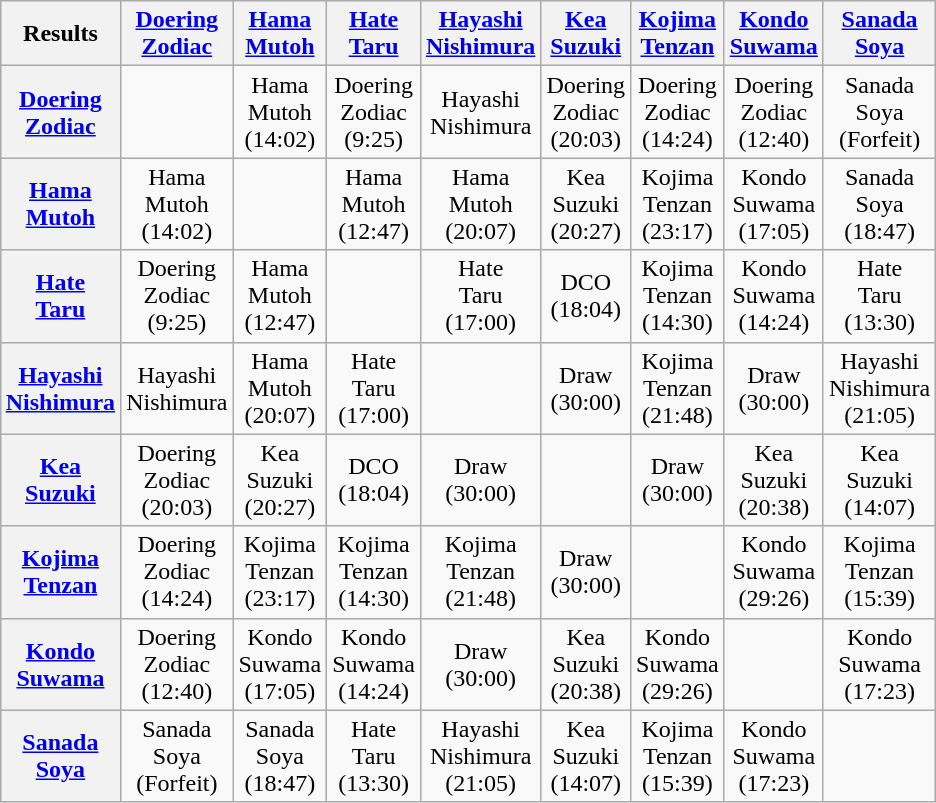<table class="wikitable" style="text-align:center; margin: 1em auto 1em auto">
<tr>
<th>Results</th>
<th><a href='#'>Doering</a><br><a href='#'>Zodiac</a></th>
<th><a href='#'>Hama</a><br><a href='#'>Mutoh</a></th>
<th><a href='#'>Hate</a><br><a href='#'>Taru</a></th>
<th><a href='#'>Hayashi</a><br><a href='#'>Nishimura</a></th>
<th><a href='#'>Kea</a><br><a href='#'>Suzuki</a></th>
<th><a href='#'>Kojima</a><br><a href='#'>Tenzan</a></th>
<th><a href='#'>Kondo</a><br><a href='#'>Suwama</a></th>
<th><a href='#'>Sanada</a><br><a href='#'>Soya</a></th>
</tr>
<tr>
<th><a href='#'>Doering</a><br><a href='#'>Zodiac</a></th>
<td></td>
<td>Hama<br>Mutoh<br>(14:02)</td>
<td>Doering<br>Zodiac<br>(9:25)</td>
<td>Hayashi<br>Nishimura</td>
<td>Doering<br>Zodiac<br>(20:03)</td>
<td>Doering<br>Zodiac<br>(14:24)</td>
<td>Doering<br>Zodiac<br>(12:40)</td>
<td>Sanada<br>Soya<br>(Forfeit)</td>
</tr>
<tr>
<th><a href='#'>Hama</a><br><a href='#'>Mutoh</a></th>
<td>Hama<br>Mutoh<br>(14:02)</td>
<td></td>
<td>Hama<br>Mutoh<br>(12:47)</td>
<td>Hama<br>Mutoh<br>(20:07)</td>
<td>Kea<br>Suzuki<br>(20:27)</td>
<td>Kojima<br>Tenzan<br>(23:17)</td>
<td>Kondo<br>Suwama<br>(17:05)</td>
<td>Sanada<br>Soya<br>(18:47)</td>
</tr>
<tr>
<th><a href='#'>Hate</a><br><a href='#'>Taru</a></th>
<td>Doering<br>Zodiac<br>(9:25)</td>
<td>Hama<br>Mutoh<br>(12:47)</td>
<td></td>
<td>Hate<br>Taru<br>(17:00)</td>
<td>DCO<br>(18:04)</td>
<td>Kojima<br>Tenzan<br>(14:30)</td>
<td>Kondo<br>Suwama<br>(14:24)</td>
<td>Hate<br>Taru<br>(13:30)</td>
</tr>
<tr>
<th><a href='#'>Hayashi</a><br><a href='#'>Nishimura</a></th>
<td>Hayashi<br>Nishimura</td>
<td>Hama<br>Mutoh<br>(20:07)</td>
<td>Hate<br>Taru<br>(17:00)</td>
<td></td>
<td>Draw<br>(30:00)</td>
<td>Kojima<br>Tenzan<br>(21:48)</td>
<td>Draw<br>(30:00)</td>
<td>Hayashi<br>Nishimura<br>(21:05)</td>
</tr>
<tr>
<th><a href='#'>Kea</a><br><a href='#'>Suzuki</a></th>
<td>Doering<br>Zodiac<br>(20:03)</td>
<td>Kea<br>Suzuki<br>(20:27)</td>
<td>DCO<br>(18:04)</td>
<td>Draw<br>(30:00)</td>
<td></td>
<td>Draw<br>(30:00)</td>
<td>Kea<br>Suzuki<br>(20:38)</td>
<td>Kea<br>Suzuki<br>(14:07)</td>
</tr>
<tr>
<th><a href='#'>Kojima</a><br><a href='#'>Tenzan</a></th>
<td>Doering<br>Zodiac<br>(14:24)</td>
<td>Kojima<br>Tenzan<br>(23:17)</td>
<td>Kojima<br>Tenzan<br>(14:30)</td>
<td>Kojima<br>Tenzan<br>(21:48)</td>
<td>Draw<br>(30:00)</td>
<td></td>
<td>Kondo<br>Suwama<br>(29:26)</td>
<td>Kojima<br>Tenzan<br>(15:39)</td>
</tr>
<tr>
<th><a href='#'>Kondo</a><br><a href='#'>Suwama</a></th>
<td>Doering<br>Zodiac<br>(12:40)</td>
<td>Kondo<br>Suwama<br>(17:05)</td>
<td>Kondo<br>Suwama<br>(14:24)</td>
<td>Draw<br>(30:00)</td>
<td>Kea<br>Suzuki<br>(20:38)</td>
<td>Kondo<br>Suwama<br>(29:26)</td>
<td></td>
<td>Kondo<br>Suwama<br>(17:23)</td>
</tr>
<tr>
<th><a href='#'>Sanada</a><br><a href='#'>Soya</a></th>
<td>Sanada<br>Soya<br>(Forfeit)</td>
<td>Sanada<br>Soya<br>(18:47)</td>
<td>Hate<br>Taru<br>(13:30)</td>
<td>Hayashi<br>Nishimura<br>(21:05)</td>
<td>Kea<br>Suzuki<br>(14:07)</td>
<td>Kojima<br>Tenzan<br>(15:39)</td>
<td>Kondo<br>Suwama<br>(17:23)</td>
<td></td>
</tr>
</table>
